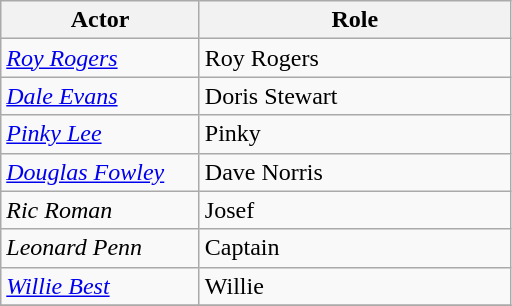<table class="wikitable">
<tr>
<th width="125">Actor</th>
<th width="200">Role</th>
</tr>
<tr>
<td><em><a href='#'>Roy Rogers</a></em></td>
<td>Roy Rogers</td>
</tr>
<tr>
<td><em><a href='#'>Dale Evans</a></em></td>
<td>Doris Stewart</td>
</tr>
<tr>
<td><em><a href='#'>Pinky Lee</a></em></td>
<td>Pinky</td>
</tr>
<tr>
<td><em><a href='#'>Douglas Fowley</a></em></td>
<td>Dave Norris</td>
</tr>
<tr>
<td><em>Ric Roman</em></td>
<td>Josef</td>
</tr>
<tr>
<td><em>Leonard Penn</em></td>
<td>Captain</td>
</tr>
<tr>
<td><em><a href='#'>Willie Best</a></em></td>
<td>Willie</td>
</tr>
<tr>
</tr>
</table>
